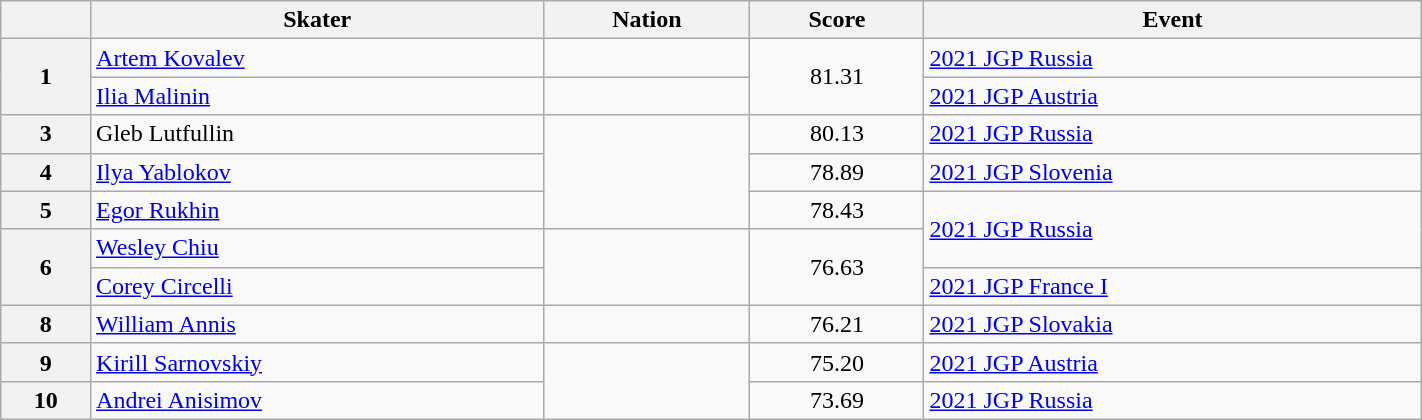<table class="wikitable sortable" style="text-align:left; width:75%">
<tr>
<th scope="col"></th>
<th scope="col">Skater</th>
<th scope="col">Nation</th>
<th scope="col">Score</th>
<th scope="col">Event</th>
</tr>
<tr>
<th scope="row" rowspan="2">1</th>
<td><a href='#'>Artem Kovalev</a></td>
<td></td>
<td rowspan="2" style="text-align:center;">81.31</td>
<td><a href='#'>2021 JGP Russia</a></td>
</tr>
<tr>
<td><a href='#'>Ilia Malinin</a></td>
<td></td>
<td><a href='#'>2021 JGP Austria</a></td>
</tr>
<tr>
<th scope="row">3</th>
<td>Gleb Lutfullin</td>
<td rowspan="3"></td>
<td style="text-align:center;">80.13</td>
<td><a href='#'>2021 JGP Russia</a></td>
</tr>
<tr>
<th scope="row">4</th>
<td><a href='#'>Ilya Yablokov</a></td>
<td style="text-align:center;">78.89</td>
<td><a href='#'>2021 JGP Slovenia</a></td>
</tr>
<tr>
<th scope="row">5</th>
<td><a href='#'>Egor Rukhin</a></td>
<td style="text-align:center;">78.43</td>
<td rowspan="2"><a href='#'>2021 JGP Russia</a></td>
</tr>
<tr>
<th scope="row" rowspan=2>6</th>
<td><a href='#'>Wesley Chiu</a></td>
<td rowspan="2"></td>
<td rowspan="2" style="text-align:center;">76.63</td>
</tr>
<tr>
<td><a href='#'>Corey Circelli</a></td>
<td><a href='#'>2021 JGP France I</a></td>
</tr>
<tr>
<th scope="row">8</th>
<td><a href='#'>William Annis</a></td>
<td></td>
<td style="text-align:center;">76.21</td>
<td><a href='#'>2021 JGP Slovakia</a></td>
</tr>
<tr>
<th scope="row">9</th>
<td><a href='#'>Kirill Sarnovskiy</a></td>
<td rowspan="2"></td>
<td style="text-align:center;">75.20</td>
<td><a href='#'>2021 JGP Austria</a></td>
</tr>
<tr>
<th scope="row">10</th>
<td><a href='#'>Andrei Anisimov</a></td>
<td style="text-align:center;">73.69</td>
<td><a href='#'>2021 JGP Russia</a></td>
</tr>
</table>
